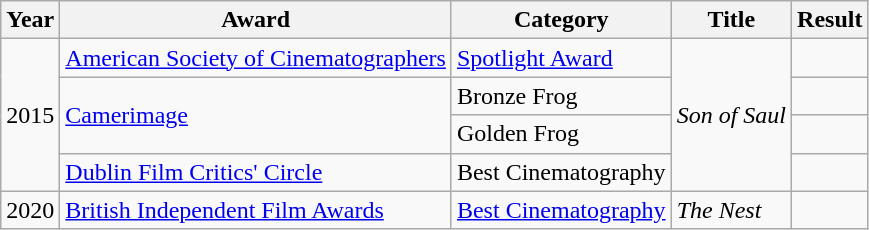<table class="wikitable">
<tr>
<th>Year</th>
<th>Award</th>
<th>Category</th>
<th>Title</th>
<th>Result</th>
</tr>
<tr>
<td rowspan=4>2015</td>
<td><a href='#'>American Society of Cinematographers</a></td>
<td><a href='#'>Spotlight Award</a></td>
<td rowspan=4><em>Son of Saul</em></td>
<td></td>
</tr>
<tr>
<td rowspan=2><a href='#'>Camerimage</a></td>
<td>Bronze Frog</td>
<td></td>
</tr>
<tr>
<td>Golden Frog</td>
<td></td>
</tr>
<tr>
<td><a href='#'>Dublin Film Critics' Circle</a></td>
<td>Best Cinematography</td>
<td></td>
</tr>
<tr>
<td>2020</td>
<td><a href='#'>British Independent Film Awards</a></td>
<td><a href='#'>Best Cinematography</a></td>
<td><em>The Nest</em></td>
<td></td>
</tr>
</table>
